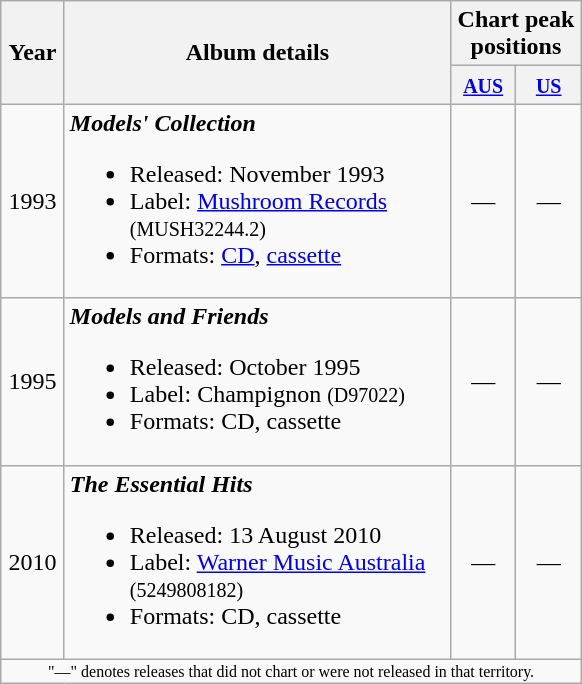<table class="wikitable">
<tr>
<th rowspan="2" style="width:35px;">Year</th>
<th style="width:250px;" rowspan="2">Album details</th>
<th style="width:80px;" colspan="2">Chart peak positions</th>
</tr>
<tr>
<th style="width:30px;"><small><a href='#'>AUS</a><br></small></th>
<th style="width:30px;"><small><a href='#'>US</a><br></small></th>
</tr>
<tr>
<td style="text-align:center;">1993</td>
<td><strong><em>Models' Collection</em></strong><br><ul><li>Released: November 1993</li><li>Label: <a href='#'>Mushroom Records</a> <small>(MUSH32244.2)</small></li><li>Formats: <a href='#'>CD</a>, <a href='#'>cassette</a></li></ul></td>
<td style="text-align:center;">—</td>
<td style="text-align:center;">—</td>
</tr>
<tr>
<td style="text-align:center;">1995</td>
<td><strong><em>Models and Friends</em></strong><br><ul><li>Released: October 1995</li><li>Label: Champignon <small>(D97022)</small></li><li>Formats: CD, cassette</li></ul></td>
<td style="text-align:center;">—</td>
<td style="text-align:center;">—</td>
</tr>
<tr>
<td style="text-align:center;">2010</td>
<td><strong><em>The Essential Hits</em></strong><br><ul><li>Released: 13 August 2010</li><li>Label: <a href='#'>Warner Music Australia</a> <small> (5249808182) </small></li><li>Formats: CD, cassette</li></ul></td>
<td style="text-align:center;">—</td>
<td style="text-align:center;">—</td>
</tr>
<tr>
<td colspan="5" style="text-align:center; font-size:8pt;">"—" denotes releases that did not chart or were not released in that territory.</td>
</tr>
</table>
